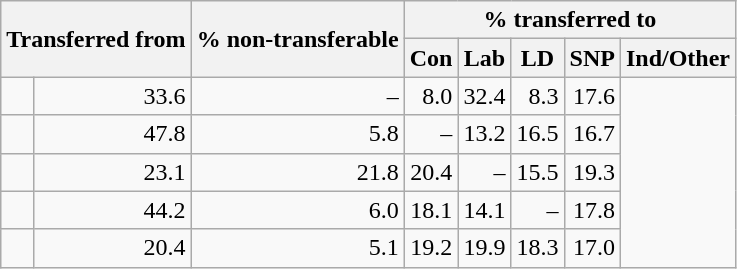<table class="wikitable" style="text-align:right;">
<tr>
<th rowspan="2" colspan="2">Transferred from</th>
<th rowspan="2">% non-transferable</th>
<th colspan="5">% transferred to</th>
</tr>
<tr>
<th>Con</th>
<th>Lab</th>
<th>LD</th>
<th>SNP</th>
<th>Ind/Other</th>
</tr>
<tr>
<td></td>
<td>33.6</td>
<td>–</td>
<td>8.0</td>
<td>32.4</td>
<td>8.3</td>
<td>17.6</td>
</tr>
<tr>
<td></td>
<td>47.8</td>
<td>5.8</td>
<td>–</td>
<td>13.2</td>
<td>16.5</td>
<td>16.7</td>
</tr>
<tr>
<td></td>
<td>23.1</td>
<td>21.8</td>
<td>20.4</td>
<td>–</td>
<td>15.5</td>
<td>19.3</td>
</tr>
<tr>
<td></td>
<td>44.2</td>
<td>6.0</td>
<td>18.1</td>
<td>14.1</td>
<td>–</td>
<td>17.8</td>
</tr>
<tr>
<td></td>
<td>20.4</td>
<td>5.1</td>
<td>19.2</td>
<td>19.9</td>
<td>18.3</td>
<td>17.0</td>
</tr>
</table>
